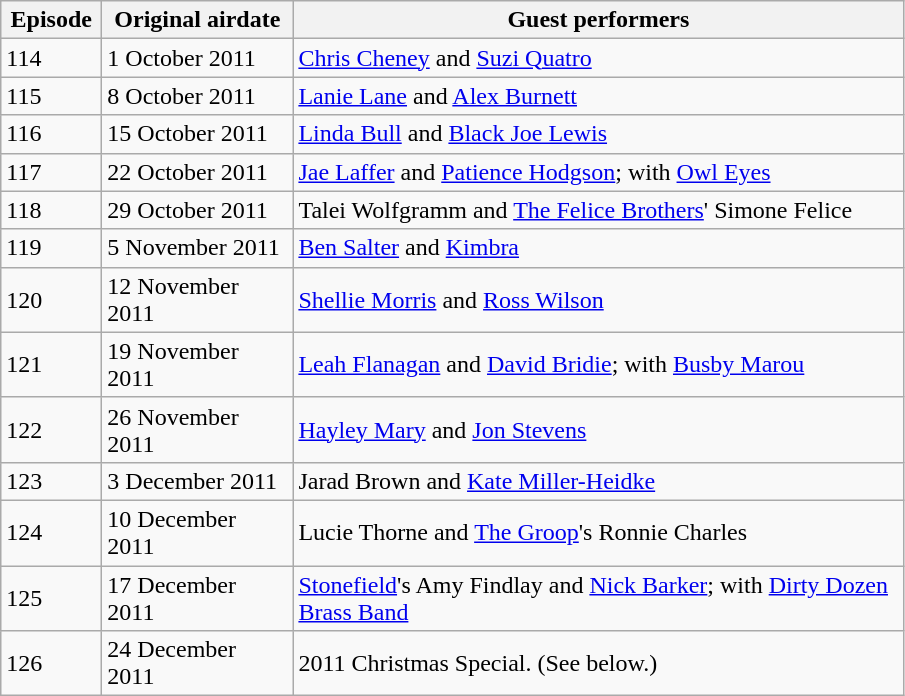<table class="wikitable">
<tr>
<th width="60px">Episode</th>
<th width="120px">Original airdate</th>
<th width="400px">Guest performers</th>
</tr>
<tr>
<td>114</td>
<td>1 October 2011</td>
<td><a href='#'>Chris Cheney</a> and <a href='#'>Suzi Quatro</a></td>
</tr>
<tr>
<td>115</td>
<td>8 October 2011</td>
<td><a href='#'>Lanie Lane</a> and <a href='#'>Alex Burnett</a></td>
</tr>
<tr>
<td>116</td>
<td>15 October 2011</td>
<td><a href='#'>Linda Bull</a> and <a href='#'>Black Joe Lewis</a></td>
</tr>
<tr>
<td>117</td>
<td>22 October 2011</td>
<td><a href='#'>Jae Laffer</a> and <a href='#'>Patience Hodgson</a>; with <a href='#'>Owl Eyes</a></td>
</tr>
<tr>
<td>118</td>
<td>29 October 2011</td>
<td>Talei Wolfgramm and <a href='#'>The Felice Brothers</a>' Simone Felice</td>
</tr>
<tr>
<td>119</td>
<td>5 November 2011</td>
<td><a href='#'>Ben Salter</a> and <a href='#'>Kimbra</a></td>
</tr>
<tr>
<td>120</td>
<td>12 November 2011</td>
<td><a href='#'>Shellie Morris</a> and <a href='#'>Ross Wilson</a></td>
</tr>
<tr>
<td>121</td>
<td>19 November 2011</td>
<td><a href='#'>Leah Flanagan</a> and <a href='#'>David Bridie</a>; with <a href='#'>Busby Marou</a></td>
</tr>
<tr>
<td>122</td>
<td>26 November 2011</td>
<td><a href='#'>Hayley Mary</a> and <a href='#'>Jon Stevens</a></td>
</tr>
<tr>
<td>123</td>
<td>3 December 2011</td>
<td>Jarad Brown and <a href='#'>Kate Miller-Heidke</a></td>
</tr>
<tr>
<td>124</td>
<td>10 December 2011</td>
<td>Lucie Thorne and <a href='#'>The Groop</a>'s Ronnie Charles</td>
</tr>
<tr>
<td>125</td>
<td>17 December 2011</td>
<td><a href='#'>Stonefield</a>'s Amy Findlay and <a href='#'>Nick Barker</a>; with <a href='#'>Dirty Dozen Brass Band</a></td>
</tr>
<tr>
<td>126</td>
<td>24 December 2011</td>
<td>2011 Christmas Special. (See below.)</td>
</tr>
</table>
